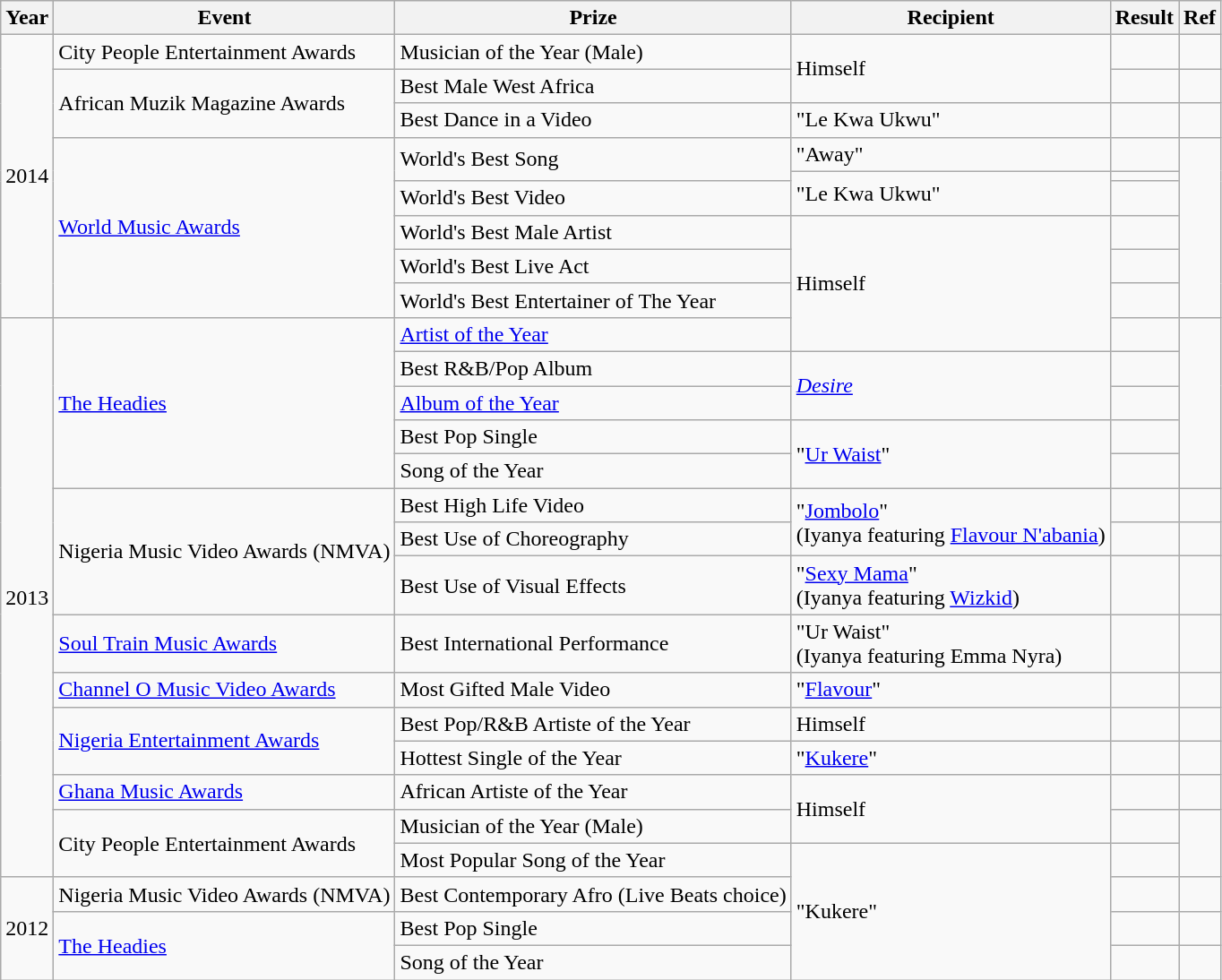<table class="wikitable">
<tr>
<th>Year</th>
<th>Event</th>
<th>Prize</th>
<th>Recipient</th>
<th>Result</th>
<th>Ref</th>
</tr>
<tr>
<td rowspan="9">2014</td>
<td>City People Entertainment Awards</td>
<td>Musician of the Year (Male)</td>
<td rowspan="2">Himself</td>
<td></td>
<td></td>
</tr>
<tr>
<td rowspan="2">African Muzik Magazine Awards</td>
<td>Best Male West Africa</td>
<td></td>
<td></td>
</tr>
<tr>
<td>Best Dance in a Video</td>
<td>"Le Kwa Ukwu"</td>
<td></td>
<td></td>
</tr>
<tr>
<td rowspan="6"><a href='#'>World Music Awards</a></td>
<td rowspan="2">World's Best Song</td>
<td>"Away"</td>
<td></td>
<td rowspan="6"></td>
</tr>
<tr>
<td rowspan="2">"Le Kwa Ukwu"</td>
<td></td>
</tr>
<tr>
<td>World's Best Video</td>
<td></td>
</tr>
<tr>
<td>World's Best Male Artist</td>
<td rowspan="4">Himself</td>
<td></td>
</tr>
<tr>
<td>World's Best Live Act</td>
<td></td>
</tr>
<tr>
<td>World's Best Entertainer of The Year</td>
<td></td>
</tr>
<tr>
<td rowspan="15">2013</td>
<td rowspan="5"><a href='#'>The Headies</a></td>
<td><a href='#'>Artist of the Year</a></td>
<td></td>
<td rowspan="5"></td>
</tr>
<tr>
<td>Best R&B/Pop Album</td>
<td rowspan="2"><em><a href='#'>Desire</a></em></td>
<td></td>
</tr>
<tr>
<td><a href='#'>Album of the Year</a></td>
<td></td>
</tr>
<tr>
<td>Best Pop Single</td>
<td rowspan="2">"<a href='#'>Ur Waist</a>"</td>
<td></td>
</tr>
<tr>
<td>Song of the Year</td>
<td></td>
</tr>
<tr>
<td rowspan="3">Nigeria Music Video Awards (NMVA)</td>
<td>Best High Life Video</td>
<td rowspan="2">"<a href='#'>Jombolo</a>" <br><span>(Iyanya featuring <a href='#'>Flavour N'abania</a>)</span></td>
<td></td>
<td rowspan="1"></td>
</tr>
<tr>
<td>Best Use of Choreography</td>
<td></td>
<td></td>
</tr>
<tr>
<td>Best Use of Visual Effects</td>
<td>"<a href='#'>Sexy Mama</a>" <br><span>(Iyanya featuring <a href='#'>Wizkid</a>)</span></td>
<td></td>
<td></td>
</tr>
<tr>
<td><a href='#'>Soul Train Music Awards</a></td>
<td>Best International Performance</td>
<td>"Ur Waist" <br><span>(Iyanya featuring Emma Nyra)</span></td>
<td></td>
<td rowspan="1"></td>
</tr>
<tr>
<td><a href='#'>Channel O Music Video Awards</a></td>
<td>Most Gifted Male Video</td>
<td>"<a href='#'>Flavour</a>"</td>
<td></td>
<td rowspan="1"></td>
</tr>
<tr>
<td rowspan="2"><a href='#'>Nigeria Entertainment Awards</a></td>
<td>Best Pop/R&B Artiste of the Year</td>
<td>Himself</td>
<td></td>
<td rowspan="1"></td>
</tr>
<tr>
<td>Hottest Single of the Year</td>
<td>"<a href='#'>Kukere</a>"</td>
<td></td>
<td rowspan="1"></td>
</tr>
<tr>
<td><a href='#'>Ghana Music Awards</a></td>
<td>African Artiste of the Year</td>
<td rowspan="2">Himself</td>
<td></td>
<td rowspan="1"></td>
</tr>
<tr>
<td rowspan="2">City People Entertainment Awards</td>
<td>Musician of the Year (Male)</td>
<td></td>
<td rowspan="2"></td>
</tr>
<tr>
<td>Most Popular Song of the Year</td>
<td rowspan="4">"Kukere"</td>
<td></td>
</tr>
<tr>
<td rowspan="3">2012</td>
<td rowspan="1">Nigeria Music Video Awards (NMVA)</td>
<td>Best Contemporary Afro (Live Beats choice)</td>
<td></td>
<td></td>
</tr>
<tr>
<td rowspan="2"><a href='#'>The Headies</a></td>
<td>Best Pop Single</td>
<td></td>
<td rowspan="1"></td>
</tr>
<tr>
<td>Song of the Year</td>
<td></td>
<td rowspan="1"></td>
</tr>
</table>
